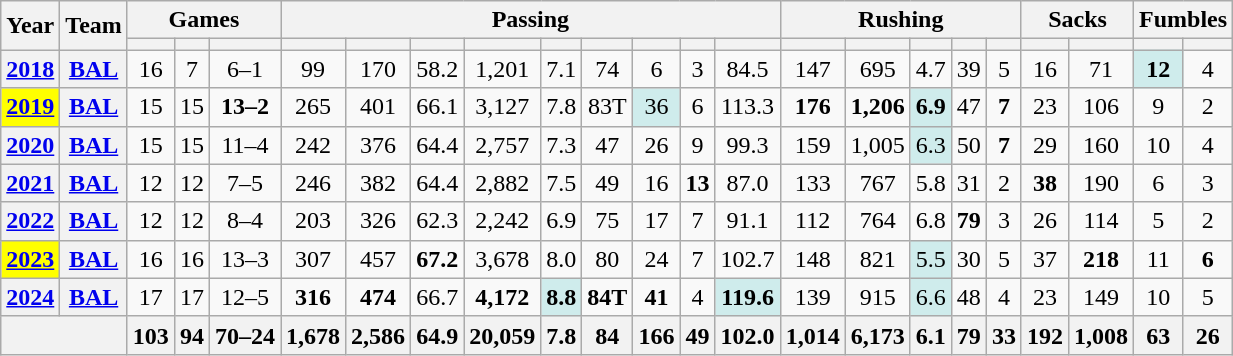<table class="wikitable" style="text-align:center;">
<tr>
<th rowspan="2">Year</th>
<th rowspan="2">Team</th>
<th colspan="3">Games</th>
<th colspan="9">Passing</th>
<th colspan="5">Rushing</th>
<th colspan="2">Sacks</th>
<th colspan="2">Fumbles</th>
</tr>
<tr>
<th></th>
<th></th>
<th></th>
<th></th>
<th></th>
<th></th>
<th></th>
<th></th>
<th></th>
<th></th>
<th></th>
<th></th>
<th></th>
<th></th>
<th></th>
<th></th>
<th></th>
<th></th>
<th></th>
<th></th>
<th></th>
</tr>
<tr>
<th><a href='#'>2018</a></th>
<th><a href='#'>BAL</a></th>
<td>16</td>
<td>7</td>
<td>6–1</td>
<td>99</td>
<td>170</td>
<td>58.2</td>
<td>1,201</td>
<td>7.1</td>
<td>74</td>
<td>6</td>
<td>3</td>
<td>84.5</td>
<td>147</td>
<td>695</td>
<td>4.7</td>
<td>39</td>
<td>5</td>
<td>16</td>
<td>71</td>
<td style="background:#cfecec;"><strong>12</strong></td>
<td>4</td>
</tr>
<tr>
<th style="background:#ffff00;"><a href='#'>2019</a></th>
<th><a href='#'>BAL</a></th>
<td>15</td>
<td>15</td>
<td><strong>13–2</strong></td>
<td>265</td>
<td>401</td>
<td>66.1</td>
<td>3,127</td>
<td>7.8</td>
<td>83T</td>
<td style="background:#cfecec;">36</td>
<td>6</td>
<td>113.3</td>
<td><strong>176</strong></td>
<td><strong>1,206</strong></td>
<td style="background:#cfecec;"><strong>6.9</strong></td>
<td>47</td>
<td><strong>7</strong></td>
<td>23</td>
<td>106</td>
<td>9</td>
<td>2</td>
</tr>
<tr>
<th><a href='#'>2020</a></th>
<th><a href='#'>BAL</a></th>
<td>15</td>
<td>15</td>
<td>11–4</td>
<td>242</td>
<td>376</td>
<td>64.4</td>
<td>2,757</td>
<td>7.3</td>
<td>47</td>
<td>26</td>
<td>9</td>
<td>99.3</td>
<td>159</td>
<td>1,005</td>
<td style="background:#cfecec;">6.3</td>
<td>50</td>
<td><strong>7</strong></td>
<td>29</td>
<td>160</td>
<td>10</td>
<td>4</td>
</tr>
<tr>
<th><a href='#'>2021</a></th>
<th><a href='#'>BAL</a></th>
<td>12</td>
<td>12</td>
<td>7–5</td>
<td>246</td>
<td>382</td>
<td>64.4</td>
<td>2,882</td>
<td>7.5</td>
<td>49</td>
<td>16</td>
<td><strong>13</strong></td>
<td>87.0</td>
<td>133</td>
<td>767</td>
<td>5.8</td>
<td>31</td>
<td>2</td>
<td><strong>38</strong></td>
<td>190</td>
<td>6</td>
<td>3</td>
</tr>
<tr>
<th><a href='#'>2022</a></th>
<th><a href='#'>BAL</a></th>
<td>12</td>
<td>12</td>
<td>8–4</td>
<td>203</td>
<td>326</td>
<td>62.3</td>
<td>2,242</td>
<td>6.9</td>
<td>75</td>
<td>17</td>
<td>7</td>
<td>91.1</td>
<td>112</td>
<td>764</td>
<td>6.8</td>
<td><strong>79</strong></td>
<td>3</td>
<td>26</td>
<td>114</td>
<td>5</td>
<td>2</td>
</tr>
<tr>
<th style="background:#ffff00;"><a href='#'>2023</a></th>
<th><a href='#'>BAL</a></th>
<td>16</td>
<td>16</td>
<td>13–3</td>
<td>307</td>
<td>457</td>
<td><strong>67.2</strong></td>
<td>3,678</td>
<td>8.0</td>
<td>80</td>
<td>24</td>
<td>7</td>
<td>102.7</td>
<td>148</td>
<td>821</td>
<td style="background:#cfecec;">5.5</td>
<td>30</td>
<td>5</td>
<td>37</td>
<td><strong>218</strong></td>
<td>11</td>
<td><strong>6</strong></td>
</tr>
<tr>
<th><a href='#'>2024</a></th>
<th><a href='#'>BAL</a></th>
<td>17</td>
<td>17</td>
<td>12–5</td>
<td><strong>316</strong></td>
<td><strong>474</strong></td>
<td>66.7</td>
<td><strong>4,172</strong></td>
<td style="background:#cfecec;"><strong>8.8</strong></td>
<td><strong>84T</strong></td>
<td><strong>41</strong></td>
<td>4</td>
<td style="background:#cfecec;"><strong>119.6</strong></td>
<td>139</td>
<td>915</td>
<td style="background:#cfecec;">6.6</td>
<td>48</td>
<td>4</td>
<td>23</td>
<td>149</td>
<td>10</td>
<td>5</td>
</tr>
<tr>
<th colspan="2"></th>
<th>103</th>
<th>94</th>
<th>70–24</th>
<th>1,678</th>
<th>2,586</th>
<th>64.9</th>
<th>20,059</th>
<th>7.8</th>
<th>84</th>
<th>166</th>
<th>49</th>
<th>102.0</th>
<th>1,014</th>
<th>6,173</th>
<th>6.1</th>
<th>79</th>
<th>33</th>
<th>192</th>
<th>1,008</th>
<th>63</th>
<th>26</th>
</tr>
</table>
